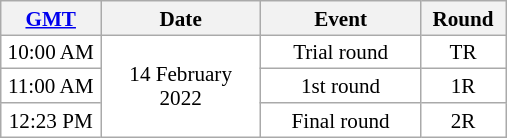<table class="wikitable" style="background:#fff; font-size:88%; text-align:center; line-height:16px; border:grey solid 1px; border-collapse:collapse;">
<tr>
<th width=60><a href='#'>GMT</a></th>
<th width=100>Date</th>
<th width=100>Event</th>
<th width=50>Round</th>
</tr>
<tr>
<td>10:00 AM</td>
<td rowspan=3>14 February 2022</td>
<td>Trial round</td>
<td>TR</td>
</tr>
<tr>
<td>11:00 AM</td>
<td>1st round</td>
<td>1R</td>
</tr>
<tr>
<td>12:23 PM</td>
<td>Final round</td>
<td>2R</td>
</tr>
</table>
